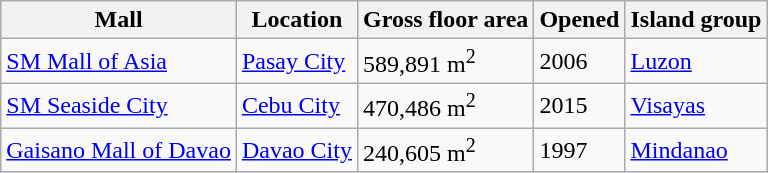<table class="wikitable sortable">
<tr>
<th>Mall</th>
<th>Location</th>
<th>Gross floor area</th>
<th>Opened</th>
<th>Island group</th>
</tr>
<tr>
<td><a href='#'>SM Mall of Asia </a></td>
<td><a href='#'>Pasay City</a></td>
<td>589,891 m<sup>2</sup></td>
<td>2006</td>
<td><a href='#'>Luzon</a></td>
</tr>
<tr>
<td><a href='#'>SM Seaside City</a></td>
<td><a href='#'>Cebu City</a></td>
<td>470,486 m<sup>2</sup></td>
<td>2015</td>
<td><a href='#'>Visayas</a></td>
</tr>
<tr>
<td><a href='#'>Gaisano Mall of Davao</a></td>
<td><a href='#'>Davao City</a></td>
<td>240,605 m<sup>2</sup></td>
<td>1997</td>
<td><a href='#'>Mindanao</a></td>
</tr>
</table>
